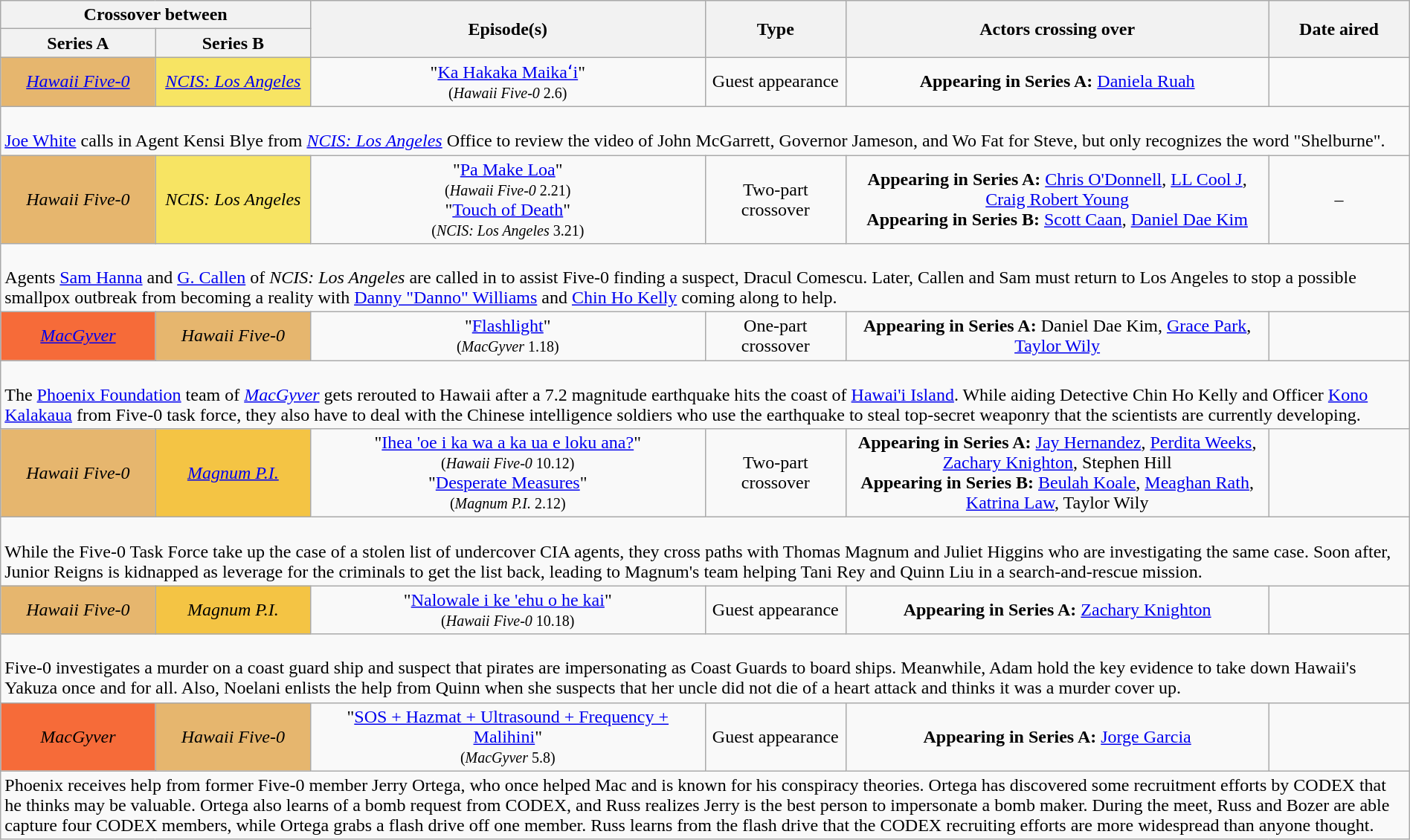<table class="wikitable" border="1" width="100%" style="text-align:center;">
<tr>
<th colspan="2" width="22%">Crossover between</th>
<th rowspan="2">Episode(s)</th>
<th rowspan="2" width="10%">Type</th>
<th rowspan="2" width="30%">Actors crossing over</th>
<th rowspan="2" width="10%">Date aired</th>
</tr>
<tr>
<th width="11%">Series A</th>
<th width="11%">Series B</th>
</tr>
<tr>
<td style="background:#e6b66e;"><em><a href='#'>Hawaii Five-0</a></em></td>
<td style="background:#F7E463;"><em><a href='#'>NCIS: Los Angeles</a></em></td>
<td>"<a href='#'>Ka Hakaka Maikaʻi</a>"<br><small>(<em>Hawaii Five-0</em> 2.6)</small></td>
<td>Guest appearance</td>
<td><strong>Appearing in Series A:</strong> <a href='#'>Daniela Ruah</a></td>
<td></td>
</tr>
<tr>
<td colspan="6" style="text-align:left;"><br><a href='#'>Joe White</a> calls in Agent Kensi Blye from <em><a href='#'>NCIS: Los Angeles</a></em> Office to review the video of John McGarrett, Governor Jameson, and Wo Fat for Steve, but only recognizes the word "Shelburne".</td>
</tr>
<tr>
<td style="background:#e6b66e;"><em>Hawaii Five-0</em></td>
<td style="background:#F7E463;"><em>NCIS: Los Angeles</em></td>
<td>"<a href='#'>Pa Make Loa</a>"<br><small>(<em>Hawaii Five-0</em> 2.21)</small><br>"<a href='#'>Touch of Death</a>"<br><small>(<em>NCIS: Los Angeles</em> 3.21)</small></td>
<td>Two-part crossover</td>
<td><strong>Appearing in Series A:</strong> <a href='#'>Chris O'Donnell</a>, <a href='#'>LL Cool J</a>, <a href='#'>Craig Robert Young</a><br><strong>Appearing in Series B:</strong> <a href='#'>Scott Caan</a>, <a href='#'>Daniel Dae Kim</a></td>
<td> – </td>
</tr>
<tr>
<td colspan="6" style="text-align:left;"><br>Agents <a href='#'>Sam Hanna</a> and <a href='#'>G. Callen</a> of <em>NCIS: Los Angeles</em> are called in to assist Five-0 finding a suspect, Dracul Comescu. Later, Callen and Sam must return to Los Angeles to stop a possible smallpox outbreak from becoming a reality with <a href='#'>Danny "Danno" Williams</a> and <a href='#'>Chin Ho Kelly</a> coming along to help.</td>
</tr>
<tr>
<td style="background:#F66B39;"><em><a href='#'>MacGyver</a></em></td>
<td style="background:#e6b66e;"><em>Hawaii Five-0</em></td>
<td>"<a href='#'>Flashlight</a>"<br><small>(<em>MacGyver</em> 1.18)</small></td>
<td>One-part crossover</td>
<td><strong>Appearing in Series A:</strong> Daniel Dae Kim, <a href='#'>Grace Park</a>, <a href='#'>Taylor Wily</a></td>
<td></td>
</tr>
<tr>
<td colspan="6" style="text-align:left;"><br>The <a href='#'>Phoenix Foundation</a> team of <em><a href='#'>MacGyver</a></em> gets rerouted to Hawaii after a 7.2 magnitude earthquake hits the coast of <a href='#'>Hawai'i Island</a>. While aiding Detective Chin Ho Kelly and Officer <a href='#'>Kono Kalakaua</a> from Five-0 task force, they also have to deal with the Chinese intelligence soldiers who use the earthquake to steal top-secret weaponry that the scientists are currently developing.</td>
</tr>
<tr>
<td style="background:#e6b66e;"><em>Hawaii Five-0</em></td>
<td style="background:#F4C444;"><em><a href='#'>Magnum P.I.</a></em></td>
<td>"<a href='#'>Ihea 'oe i ka wa a ka ua e loku ana?</a>"<br><small>(<em>Hawaii Five-0</em> 10.12)</small><br> "<a href='#'>Desperate Measures</a>"<br><small>(<em>Magnum P.I.</em> 2.12)</small></td>
<td>Two-part crossover</td>
<td><strong>Appearing in Series A:</strong> <a href='#'>Jay Hernandez</a>, <a href='#'>Perdita Weeks</a>, <a href='#'>Zachary Knighton</a>, Stephen Hill<br><strong>Appearing in Series B:</strong> <a href='#'>Beulah Koale</a>, <a href='#'>Meaghan Rath</a>, <a href='#'>Katrina Law</a>, Taylor Wily</td>
<td></td>
</tr>
<tr>
<td colspan="6" style="text-align:left;"><br>While the Five-0 Task Force take up the case of a stolen list of undercover CIA agents, they cross paths with Thomas Magnum and Juliet Higgins who are investigating the same case. Soon after, Junior Reigns is kidnapped as leverage for the criminals to get the list back, leading to Magnum's team helping Tani Rey and Quinn Liu in a search-and-rescue mission.</td>
</tr>
<tr>
<td style="background:#e6b66e;"><em>Hawaii Five-0</em></td>
<td style="background:#F4C444;"><em>Magnum P.I.</em></td>
<td>"<a href='#'>Nalowale i ke 'ehu o he kai</a>"<br><small>(<em>Hawaii Five-0</em> 10.18)</small></td>
<td>Guest appearance</td>
<td><strong>Appearing in Series A:</strong> <a href='#'>Zachary Knighton</a></td>
<td></td>
</tr>
<tr>
<td colspan="6" style="text-align:left;"><br>Five-0 investigates a murder on a coast guard ship and suspect that pirates are impersonating as Coast Guards to board ships. Meanwhile, Adam hold the key evidence to take down Hawaii's Yakuza once and for all. Also, Noelani enlists the help from Quinn when she suspects that her uncle did not die of a heart attack and thinks it was a murder cover up.</td>
</tr>
<tr>
<td style="background:#F66B39;"><em>MacGyver</em></td>
<td style="background:#e6b66e;"><em>Hawaii Five-0</em></td>
<td>"<a href='#'>SOS + Hazmat + Ultrasound + Frequency + Malihini</a>"<br><small>(<em>MacGyver</em> 5.8)</small></td>
<td>Guest appearance</td>
<td><strong>Appearing in Series A:</strong> <a href='#'>Jorge Garcia</a></td>
<td></td>
</tr>
<tr>
<td colspan="6" style="text-align:left;">Phoenix receives help from former Five-0 member Jerry Ortega, who once helped Mac and is known for his conspiracy theories. Ortega has discovered some recruitment efforts by CODEX that he thinks may be valuable. Ortega also learns of a bomb request from CODEX, and Russ realizes Jerry is the best person to impersonate a bomb maker. During the meet, Russ and Bozer are able capture four CODEX members, while Ortega grabs a flash drive off one member. Russ learns from the flash drive that the CODEX recruiting efforts are more widespread than anyone thought.</td>
</tr>
</table>
